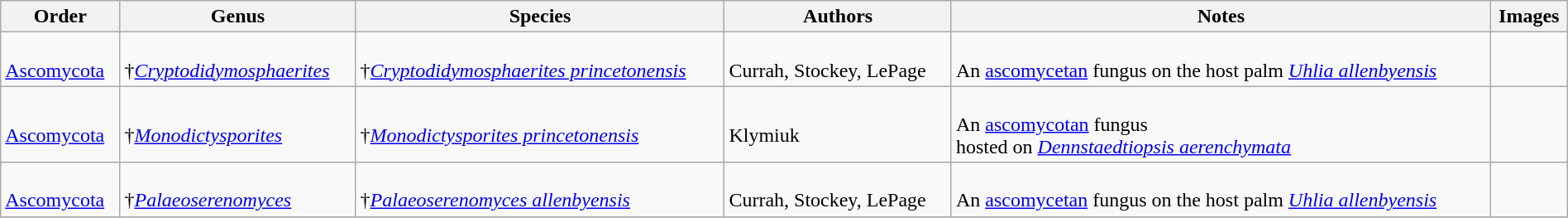<table class="wikitable sortable"  style="margin:auto; width:100%;">
<tr>
<th>Order</th>
<th>Genus</th>
<th>Species</th>
<th>Authors</th>
<th>Notes</th>
<th>Images</th>
</tr>
<tr>
<td><br><a href='#'>Ascomycota</a></td>
<td><br>†<em><a href='#'>Cryptodidymosphaerites</a></em></td>
<td><br>†<em><a href='#'>Cryptodidymosphaerites princetonensis</a></em></td>
<td><br>Currah, Stockey, LePage</td>
<td><br>An <a href='#'>ascomycetan</a> fungus on the host palm <em><a href='#'>Uhlia allenbyensis</a></em></td>
<td></td>
</tr>
<tr>
<td><br><a href='#'>Ascomycota</a></td>
<td><br>†<em><a href='#'>Monodictysporites</a></em></td>
<td><br>†<em><a href='#'>Monodictysporites princetonensis</a></em></td>
<td><br>Klymiuk</td>
<td><br>An <a href='#'>ascomycotan</a> fungus<br> hosted on <em><a href='#'>Dennstaedtiopsis aerenchymata</a></em></td>
<td></td>
</tr>
<tr>
<td><br><a href='#'>Ascomycota</a></td>
<td><br>†<em><a href='#'>Palaeoserenomyces</a></em></td>
<td><br>†<em><a href='#'>Palaeoserenomyces allenbyensis</a></em></td>
<td><br>Currah, Stockey, LePage</td>
<td><br>An <a href='#'>ascomycetan</a> fungus on the host palm <em><a href='#'>Uhlia allenbyensis</a></em></td>
<td></td>
</tr>
<tr>
</tr>
</table>
